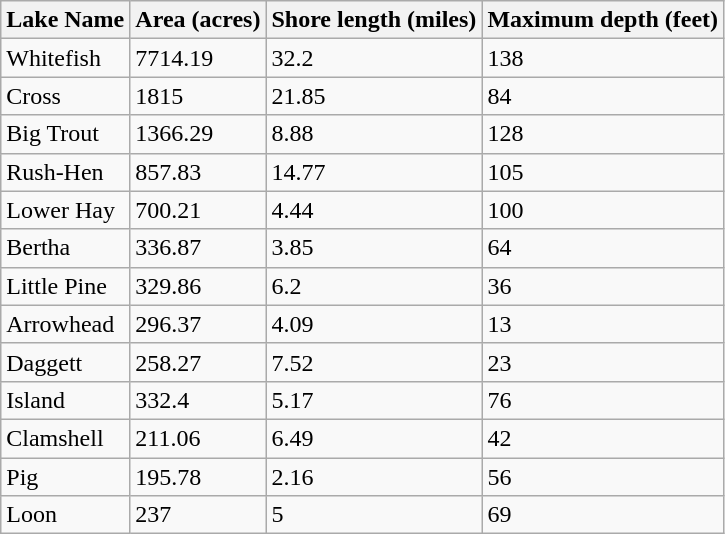<table class="wikitable sortable">
<tr>
<th>Lake Name</th>
<th>Area (acres)</th>
<th>Shore length (miles)</th>
<th>Maximum depth (feet)</th>
</tr>
<tr>
<td>Whitefish</td>
<td>7714.19</td>
<td>32.2</td>
<td>138</td>
</tr>
<tr>
<td>Cross</td>
<td>1815</td>
<td>21.85</td>
<td>84</td>
</tr>
<tr>
<td>Big Trout</td>
<td>1366.29</td>
<td>8.88</td>
<td>128</td>
</tr>
<tr>
<td>Rush-Hen</td>
<td>857.83</td>
<td>14.77</td>
<td>105</td>
</tr>
<tr>
<td>Lower Hay</td>
<td>700.21</td>
<td>4.44</td>
<td>100</td>
</tr>
<tr>
<td>Bertha</td>
<td>336.87</td>
<td>3.85</td>
<td>64</td>
</tr>
<tr>
<td>Little Pine</td>
<td>329.86</td>
<td>6.2</td>
<td>36</td>
</tr>
<tr>
<td>Arrowhead</td>
<td>296.37</td>
<td>4.09</td>
<td>13</td>
</tr>
<tr>
<td>Daggett</td>
<td>258.27</td>
<td>7.52</td>
<td>23</td>
</tr>
<tr>
<td>Island</td>
<td>332.4</td>
<td>5.17</td>
<td>76</td>
</tr>
<tr>
<td>Clamshell</td>
<td>211.06</td>
<td>6.49</td>
<td>42</td>
</tr>
<tr>
<td>Pig</td>
<td>195.78</td>
<td>2.16</td>
<td>56</td>
</tr>
<tr>
<td>Loon</td>
<td>237</td>
<td>5</td>
<td>69</td>
</tr>
</table>
